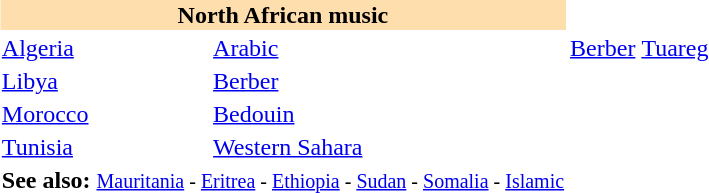<table align=right class="toccolours" style="margin-left: 15px;">
<tr>
<th align="center" colspan=2 bgcolor=navajowhite>North African music</th>
</tr>
<tr>
<td><a href='#'>Algeria</a></td>
<td><a href='#'>Arabic</a></td>
<td><a href='#'>Berber</a></td>
<td><a href='#'>Tuareg</a></td>
</tr>
<tr>
<td><a href='#'>Libya</a></td>
<td><a href='#'>Berber</a></td>
</tr>
<tr>
<td><a href='#'>Morocco</a></td>
<td><a href='#'>Bedouin</a></td>
</tr>
<tr>
<td><a href='#'>Tunisia</a></td>
<td><a href='#'>Western Sahara</a></td>
</tr>
<tr>
<td colspan=2><strong>See also:</strong> <small><a href='#'>Mauritania</a> - <a href='#'>Eritrea</a> - <a href='#'>Ethiopia</a> - <a href='#'>Sudan</a> - <a href='#'>Somalia</a> - <a href='#'>Islamic</a></small></td>
</tr>
</table>
